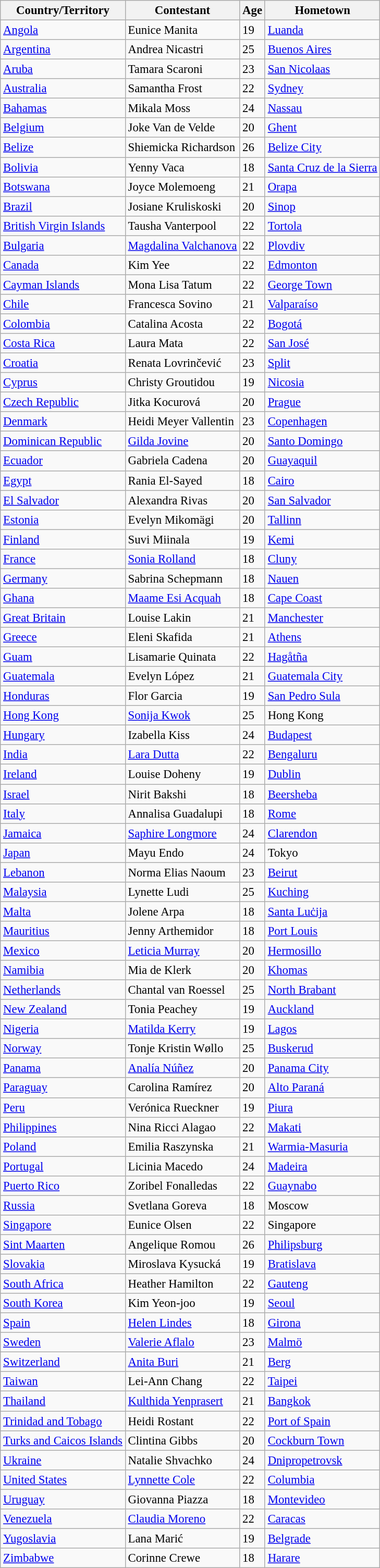<table class="wikitable sortable" style="font-size: 95%;">
<tr>
<th>Country/Territory</th>
<th>Contestant</th>
<th>Age</th>
<th>Hometown</th>
</tr>
<tr>
<td> <a href='#'>Angola</a></td>
<td>Eunice Manita</td>
<td>19</td>
<td><a href='#'>Luanda</a></td>
</tr>
<tr>
<td> <a href='#'>Argentina</a></td>
<td>Andrea Nicastri</td>
<td>25</td>
<td><a href='#'>Buenos Aires</a></td>
</tr>
<tr>
<td> <a href='#'>Aruba</a></td>
<td>Tamara Scaroni</td>
<td>23</td>
<td><a href='#'>San Nicolaas</a></td>
</tr>
<tr>
<td> <a href='#'>Australia</a></td>
<td>Samantha Frost</td>
<td>22</td>
<td><a href='#'>Sydney</a></td>
</tr>
<tr>
<td> <a href='#'>Bahamas</a></td>
<td>Mikala Moss</td>
<td>24</td>
<td><a href='#'>Nassau</a></td>
</tr>
<tr>
<td> <a href='#'>Belgium</a></td>
<td>Joke Van de Velde</td>
<td>20</td>
<td><a href='#'>Ghent</a></td>
</tr>
<tr>
<td> <a href='#'>Belize</a></td>
<td>Shiemicka Richardson</td>
<td>26</td>
<td><a href='#'>Belize City</a></td>
</tr>
<tr>
<td> <a href='#'>Bolivia</a></td>
<td>Yenny Vaca</td>
<td>18</td>
<td><a href='#'>Santa Cruz de la Sierra</a></td>
</tr>
<tr>
<td> <a href='#'>Botswana</a></td>
<td>Joyce Molemoeng</td>
<td>21</td>
<td><a href='#'>Orapa</a></td>
</tr>
<tr>
<td> <a href='#'>Brazil</a></td>
<td>Josiane Kruliskoski</td>
<td>20</td>
<td><a href='#'>Sinop</a></td>
</tr>
<tr>
<td> <a href='#'>British Virgin Islands</a></td>
<td>Tausha Vanterpool</td>
<td>22</td>
<td><a href='#'>Tortola</a></td>
</tr>
<tr>
<td> <a href='#'>Bulgaria</a></td>
<td><a href='#'>Magdalina Valchanova</a></td>
<td>22</td>
<td><a href='#'>Plovdiv</a></td>
</tr>
<tr>
<td> <a href='#'>Canada</a></td>
<td>Kim Yee</td>
<td>22</td>
<td><a href='#'>Edmonton</a></td>
</tr>
<tr>
<td> <a href='#'>Cayman Islands</a></td>
<td>Mona Lisa Tatum</td>
<td>22</td>
<td><a href='#'>George Town</a></td>
</tr>
<tr>
<td> <a href='#'>Chile</a></td>
<td>Francesca Sovino</td>
<td>21</td>
<td><a href='#'>Valparaíso</a></td>
</tr>
<tr>
<td> <a href='#'>Colombia</a></td>
<td>Catalina Acosta</td>
<td>22</td>
<td><a href='#'>Bogotá</a></td>
</tr>
<tr>
<td> <a href='#'>Costa Rica</a></td>
<td>Laura Mata</td>
<td>22</td>
<td><a href='#'>San José</a></td>
</tr>
<tr>
<td> <a href='#'>Croatia</a></td>
<td>Renata Lovrinčević</td>
<td>23</td>
<td><a href='#'>Split</a></td>
</tr>
<tr>
<td> <a href='#'>Cyprus</a></td>
<td>Christy Groutidou</td>
<td>19</td>
<td><a href='#'>Nicosia</a></td>
</tr>
<tr>
<td> <a href='#'>Czech Republic</a></td>
<td>Jitka Kocurová</td>
<td>20</td>
<td><a href='#'>Prague</a></td>
</tr>
<tr>
<td> <a href='#'>Denmark</a></td>
<td>Heidi Meyer Vallentin</td>
<td>23</td>
<td><a href='#'>Copenhagen</a></td>
</tr>
<tr>
<td> <a href='#'>Dominican Republic</a></td>
<td><a href='#'>Gilda Jovine</a></td>
<td>20</td>
<td><a href='#'>Santo Domingo</a></td>
</tr>
<tr>
<td> <a href='#'>Ecuador</a></td>
<td>Gabriela Cadena</td>
<td>20</td>
<td><a href='#'>Guayaquil</a></td>
</tr>
<tr>
<td> <a href='#'>Egypt</a></td>
<td>Rania El-Sayed</td>
<td>18</td>
<td><a href='#'>Cairo</a></td>
</tr>
<tr>
<td> <a href='#'>El Salvador</a></td>
<td>Alexandra Rivas</td>
<td>20</td>
<td><a href='#'>San Salvador</a></td>
</tr>
<tr>
<td> <a href='#'>Estonia</a></td>
<td>Evelyn Mikomägi</td>
<td>20</td>
<td><a href='#'>Tallinn</a></td>
</tr>
<tr>
<td> <a href='#'>Finland</a></td>
<td>Suvi Miinala</td>
<td>19</td>
<td><a href='#'>Kemi</a></td>
</tr>
<tr>
<td> <a href='#'>France</a></td>
<td><a href='#'>Sonia Rolland</a></td>
<td>18</td>
<td><a href='#'>Cluny</a></td>
</tr>
<tr>
<td> <a href='#'>Germany</a></td>
<td>Sabrina Schepmann</td>
<td>18</td>
<td><a href='#'>Nauen</a></td>
</tr>
<tr>
<td> <a href='#'>Ghana</a></td>
<td><a href='#'>Maame Esi Acquah</a></td>
<td>18</td>
<td><a href='#'>Cape Coast</a></td>
</tr>
<tr>
<td> <a href='#'>Great Britain</a></td>
<td>Louise Lakin</td>
<td>21</td>
<td><a href='#'>Manchester</a></td>
</tr>
<tr>
<td> <a href='#'>Greece</a></td>
<td>Eleni Skafida</td>
<td>21</td>
<td><a href='#'>Athens</a></td>
</tr>
<tr>
<td> <a href='#'>Guam</a></td>
<td>Lisamarie Quinata</td>
<td>22</td>
<td><a href='#'>Hagåtña</a></td>
</tr>
<tr>
<td> <a href='#'>Guatemala</a></td>
<td>Evelyn López</td>
<td>21</td>
<td><a href='#'>Guatemala City</a></td>
</tr>
<tr>
<td> <a href='#'>Honduras</a></td>
<td>Flor Garcia</td>
<td>19</td>
<td><a href='#'>San Pedro Sula</a></td>
</tr>
<tr>
<td> <a href='#'>Hong Kong</a></td>
<td><a href='#'>Sonija Kwok</a></td>
<td>25</td>
<td>Hong Kong</td>
</tr>
<tr>
<td> <a href='#'>Hungary</a></td>
<td>Izabella Kiss</td>
<td>24</td>
<td><a href='#'>Budapest</a></td>
</tr>
<tr>
<td> <a href='#'>India</a></td>
<td><a href='#'>Lara Dutta</a></td>
<td>22</td>
<td><a href='#'>Bengaluru</a></td>
</tr>
<tr>
<td> <a href='#'>Ireland</a></td>
<td>Louise Doheny</td>
<td>19</td>
<td><a href='#'>Dublin</a></td>
</tr>
<tr>
<td> <a href='#'>Israel</a></td>
<td>Nirit Bakshi</td>
<td>18</td>
<td><a href='#'>Beersheba</a></td>
</tr>
<tr>
<td> <a href='#'>Italy</a></td>
<td>Annalisa Guadalupi</td>
<td>18</td>
<td><a href='#'>Rome</a></td>
</tr>
<tr>
<td> <a href='#'>Jamaica</a></td>
<td><a href='#'>Saphire Longmore</a></td>
<td>24</td>
<td><a href='#'>Clarendon</a></td>
</tr>
<tr>
<td> <a href='#'>Japan</a></td>
<td>Mayu Endo</td>
<td>24</td>
<td>Tokyo</td>
</tr>
<tr>
<td> <a href='#'>Lebanon</a></td>
<td>Norma Elias Naoum</td>
<td>23</td>
<td><a href='#'>Beirut</a></td>
</tr>
<tr>
<td> <a href='#'>Malaysia</a></td>
<td>Lynette Ludi</td>
<td>25</td>
<td><a href='#'>Kuching</a></td>
</tr>
<tr>
<td> <a href='#'>Malta</a></td>
<td>Jolene Arpa</td>
<td>18</td>
<td><a href='#'>Santa Luċija</a></td>
</tr>
<tr>
<td> <a href='#'>Mauritius</a></td>
<td>Jenny Arthemidor</td>
<td>18</td>
<td><a href='#'>Port Louis</a></td>
</tr>
<tr>
<td> <a href='#'>Mexico</a></td>
<td><a href='#'>Leticia Murray</a></td>
<td>20</td>
<td><a href='#'>Hermosillo</a></td>
</tr>
<tr>
<td> <a href='#'>Namibia</a></td>
<td>Mia de Klerk</td>
<td>20</td>
<td><a href='#'>Khomas</a></td>
</tr>
<tr>
<td> <a href='#'>Netherlands</a></td>
<td>Chantal van Roessel</td>
<td>25</td>
<td><a href='#'>North Brabant</a></td>
</tr>
<tr>
<td> <a href='#'>New Zealand</a></td>
<td>Tonia Peachey</td>
<td>19</td>
<td><a href='#'>Auckland</a></td>
</tr>
<tr>
<td> <a href='#'>Nigeria</a></td>
<td><a href='#'>Matilda Kerry</a></td>
<td>19</td>
<td><a href='#'>Lagos</a></td>
</tr>
<tr>
<td> <a href='#'>Norway</a></td>
<td>Tonje Kristin Wøllo</td>
<td>25</td>
<td><a href='#'>Buskerud</a></td>
</tr>
<tr>
<td> <a href='#'>Panama</a></td>
<td><a href='#'>Analía Núñez</a></td>
<td>20</td>
<td><a href='#'>Panama City</a></td>
</tr>
<tr>
<td> <a href='#'>Paraguay</a></td>
<td>Carolina Ramírez</td>
<td>20</td>
<td><a href='#'>Alto Paraná</a></td>
</tr>
<tr>
<td> <a href='#'>Peru</a></td>
<td>Verónica Rueckner</td>
<td>19</td>
<td><a href='#'>Piura</a></td>
</tr>
<tr>
<td> <a href='#'>Philippines</a></td>
<td>Nina Ricci Alagao</td>
<td>22</td>
<td><a href='#'>Makati</a></td>
</tr>
<tr>
<td> <a href='#'>Poland</a></td>
<td>Emilia Raszynska</td>
<td>21</td>
<td><a href='#'>Warmia-Masuria</a></td>
</tr>
<tr>
<td> <a href='#'>Portugal</a></td>
<td>Licinia Macedo</td>
<td>24</td>
<td><a href='#'>Madeira</a></td>
</tr>
<tr>
<td> <a href='#'>Puerto Rico</a></td>
<td>Zoribel Fonalledas</td>
<td>22</td>
<td><a href='#'>Guaynabo</a></td>
</tr>
<tr>
<td> <a href='#'>Russia</a></td>
<td>Svetlana Goreva</td>
<td>18</td>
<td>Moscow</td>
</tr>
<tr>
<td> <a href='#'>Singapore</a></td>
<td>Eunice Olsen</td>
<td>22</td>
<td>Singapore</td>
</tr>
<tr>
<td> <a href='#'>Sint Maarten</a></td>
<td>Angelique Romou</td>
<td>26</td>
<td><a href='#'>Philipsburg</a></td>
</tr>
<tr>
<td> <a href='#'>Slovakia</a></td>
<td>Miroslava Kysucká</td>
<td>19</td>
<td><a href='#'>Bratislava</a></td>
</tr>
<tr>
<td> <a href='#'>South Africa</a></td>
<td>Heather Hamilton</td>
<td>22</td>
<td><a href='#'>Gauteng</a></td>
</tr>
<tr>
<td> <a href='#'>South Korea</a></td>
<td>Kim Yeon-joo</td>
<td>19</td>
<td><a href='#'>Seoul</a></td>
</tr>
<tr>
<td> <a href='#'>Spain</a></td>
<td><a href='#'>Helen Lindes</a></td>
<td>18</td>
<td><a href='#'>Girona</a></td>
</tr>
<tr>
<td> <a href='#'>Sweden</a></td>
<td><a href='#'>Valerie Aflalo</a></td>
<td>23</td>
<td><a href='#'>Malmö</a></td>
</tr>
<tr>
<td> <a href='#'>Switzerland</a></td>
<td><a href='#'>Anita Buri</a></td>
<td>21</td>
<td><a href='#'>Berg</a></td>
</tr>
<tr>
<td> <a href='#'>Taiwan</a></td>
<td>Lei-Ann Chang</td>
<td>22</td>
<td><a href='#'>Taipei</a></td>
</tr>
<tr>
<td> <a href='#'>Thailand</a></td>
<td><a href='#'>Kulthida Yenprasert</a></td>
<td>21</td>
<td><a href='#'>Bangkok</a></td>
</tr>
<tr>
<td> <a href='#'>Trinidad and Tobago</a></td>
<td>Heidi Rostant</td>
<td>22</td>
<td><a href='#'>Port of Spain</a></td>
</tr>
<tr>
<td> <a href='#'>Turks and Caicos Islands</a></td>
<td>Clintina Gibbs</td>
<td>20</td>
<td><a href='#'>Cockburn Town</a></td>
</tr>
<tr>
<td> <a href='#'>Ukraine</a></td>
<td>Natalie Shvachko</td>
<td>24</td>
<td><a href='#'>Dnipropetrovsk</a></td>
</tr>
<tr>
<td> <a href='#'>United States</a></td>
<td><a href='#'>Lynnette Cole</a></td>
<td>22</td>
<td><a href='#'>Columbia</a></td>
</tr>
<tr>
<td> <a href='#'>Uruguay</a></td>
<td>Giovanna Piazza</td>
<td>18</td>
<td><a href='#'>Montevideo</a></td>
</tr>
<tr>
<td> <a href='#'>Venezuela</a></td>
<td><a href='#'>Claudia Moreno</a></td>
<td>22</td>
<td><a href='#'>Caracas</a></td>
</tr>
<tr>
<td> <a href='#'>Yugoslavia</a></td>
<td>Lana Marić</td>
<td>19</td>
<td><a href='#'>Belgrade</a></td>
</tr>
<tr>
<td> <a href='#'>Zimbabwe</a></td>
<td>Corinne Crewe</td>
<td>18</td>
<td><a href='#'>Harare</a></td>
</tr>
</table>
